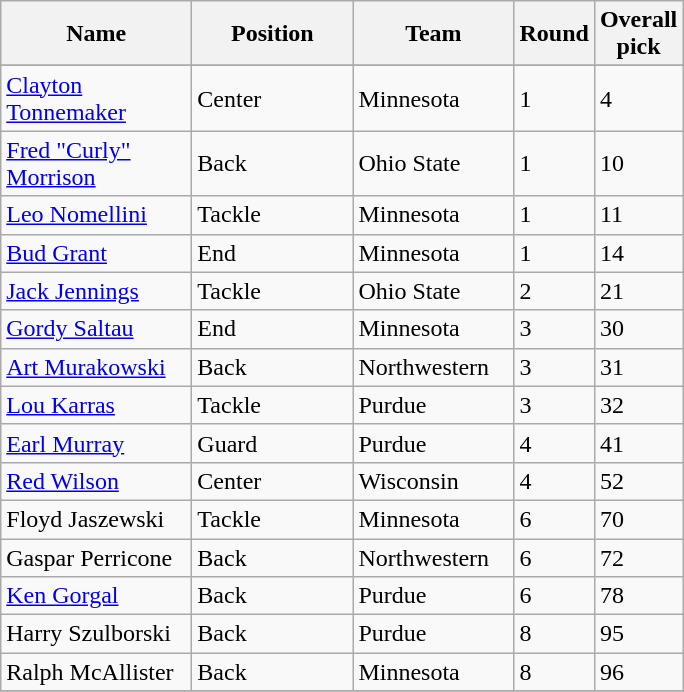<table class="sortable wikitable">
<tr>
<th width="120">Name</th>
<th width="100">Position</th>
<th width="100">Team</th>
<th width="25">Round</th>
<th width="25">Overall pick</th>
</tr>
<tr align="left" bgcolor="">
</tr>
<tr>
<td><a href='#'>Clayton Tonnemaker</a></td>
<td>Center</td>
<td>Minnesota</td>
<td>1</td>
<td>4</td>
</tr>
<tr>
<td><a href='#'>Fred "Curly" Morrison</a></td>
<td>Back</td>
<td>Ohio State</td>
<td>1</td>
<td>10</td>
</tr>
<tr>
<td><a href='#'>Leo Nomellini</a></td>
<td>Tackle</td>
<td>Minnesota</td>
<td>1</td>
<td>11</td>
</tr>
<tr>
<td><a href='#'>Bud Grant</a></td>
<td>End</td>
<td>Minnesota</td>
<td>1</td>
<td>14</td>
</tr>
<tr>
<td><a href='#'>Jack Jennings</a></td>
<td>Tackle</td>
<td>Ohio State</td>
<td>2</td>
<td>21</td>
</tr>
<tr>
<td><a href='#'>Gordy Saltau</a></td>
<td>End</td>
<td>Minnesota</td>
<td>3</td>
<td>30</td>
</tr>
<tr>
<td><a href='#'>Art Murakowski</a></td>
<td>Back</td>
<td>Northwestern</td>
<td>3</td>
<td>31</td>
</tr>
<tr>
<td><a href='#'>Lou Karras</a></td>
<td>Tackle</td>
<td>Purdue</td>
<td>3</td>
<td>32</td>
</tr>
<tr>
<td><a href='#'>Earl Murray</a></td>
<td>Guard</td>
<td>Purdue</td>
<td>4</td>
<td>41</td>
</tr>
<tr>
<td><a href='#'>Red Wilson</a></td>
<td>Center</td>
<td>Wisconsin</td>
<td>4</td>
<td>52</td>
</tr>
<tr>
<td>Floyd Jaszewski</td>
<td>Tackle</td>
<td>Minnesota</td>
<td>6</td>
<td>70</td>
</tr>
<tr>
<td>Gaspar Perricone</td>
<td>Back</td>
<td>Northwestern</td>
<td>6</td>
<td>72</td>
</tr>
<tr>
<td><a href='#'>Ken Gorgal</a></td>
<td>Back</td>
<td>Purdue</td>
<td>6</td>
<td>78</td>
</tr>
<tr>
<td>Harry Szulborski</td>
<td>Back</td>
<td>Purdue</td>
<td>8</td>
<td>95</td>
</tr>
<tr>
<td>Ralph McAllister</td>
<td>Back</td>
<td>Minnesota</td>
<td>8</td>
<td>96</td>
</tr>
<tr>
</tr>
</table>
